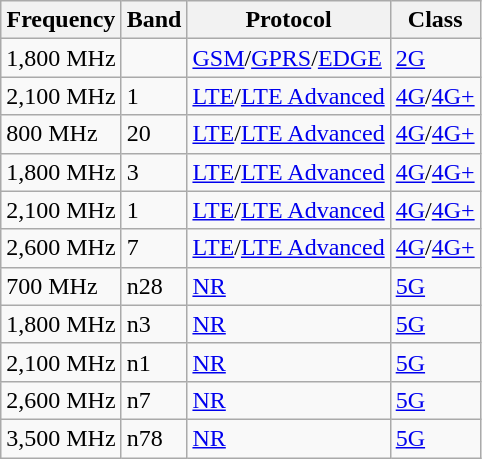<table class="wikitable sortable">
<tr>
<th>Frequency</th>
<th>Band</th>
<th>Protocol</th>
<th>Class</th>
</tr>
<tr>
<td data-sort-value="1800">1,800 MHz</td>
<td></td>
<td><a href='#'>GSM</a>/<a href='#'>GPRS</a>/<a href='#'>EDGE</a></td>
<td><a href='#'>2G</a></td>
</tr>
<tr>
<td data-sort-value="2100">2,100 MHz</td>
<td>1</td>
<td><a href='#'>LTE</a>/<a href='#'>LTE Advanced</a></td>
<td><a href='#'>4G</a>/<a href='#'>4G+</a></td>
</tr>
<tr>
<td data-sort-value="800">800 MHz</td>
<td>20</td>
<td><a href='#'>LTE</a>/<a href='#'>LTE Advanced</a></td>
<td><a href='#'>4G</a>/<a href='#'>4G+</a></td>
</tr>
<tr>
<td data-sort-value="1800">1,800 MHz</td>
<td>3</td>
<td><a href='#'>LTE</a>/<a href='#'>LTE Advanced</a></td>
<td><a href='#'>4G</a>/<a href='#'>4G+</a></td>
</tr>
<tr>
<td data-sort-value="2100">2,100 MHz</td>
<td>1</td>
<td><a href='#'>LTE</a>/<a href='#'>LTE Advanced</a></td>
<td><a href='#'>4G</a>/<a href='#'>4G+</a></td>
</tr>
<tr>
<td data-sort-value="2600">2,600 MHz</td>
<td>7</td>
<td><a href='#'>LTE</a>/<a href='#'>LTE Advanced</a></td>
<td><a href='#'>4G</a>/<a href='#'>4G+</a></td>
</tr>
<tr>
<td data-sort-value="700">700 MHz</td>
<td>n28</td>
<td><a href='#'>NR</a></td>
<td><a href='#'>5G</a></td>
</tr>
<tr>
<td data-sort-value="1800">1,800 MHz</td>
<td>n3</td>
<td><a href='#'>NR</a></td>
<td><a href='#'>5G</a></td>
</tr>
<tr>
<td data-sort-value="2100">2,100 MHz</td>
<td>n1</td>
<td><a href='#'>NR</a></td>
<td><a href='#'>5G</a></td>
</tr>
<tr>
<td data-sort-value="2600">2,600 MHz</td>
<td>n7</td>
<td><a href='#'>NR</a></td>
<td><a href='#'>5G</a></td>
</tr>
<tr>
<td data-sort-value="3500">3,500 MHz</td>
<td>n78</td>
<td><a href='#'>NR</a></td>
<td><a href='#'>5G</a></td>
</tr>
</table>
